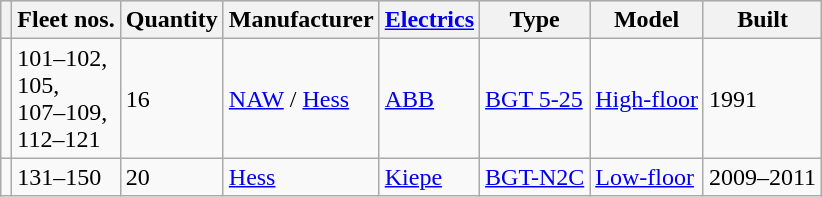<table class="wikitable">
<tr style="background:#E0E0E0;">
<th></th>
<th>Fleet nos.</th>
<th>Quantity</th>
<th>Manufacturer</th>
<th><a href='#'>Electrics</a></th>
<th>Type</th>
<th>Model</th>
<th>Built</th>
</tr>
<tr>
<td></td>
<td>101–102, <br>105, <br>107–109, <br>112–121</td>
<td>16</td>
<td><a href='#'>NAW</a> / <a href='#'>Hess</a></td>
<td><a href='#'>ABB</a></td>
<td><a href='#'>BGT 5-25</a></td>
<td><a href='#'>High-floor</a></td>
<td>1991</td>
</tr>
<tr>
<td></td>
<td>131–150</td>
<td>20</td>
<td><a href='#'>Hess</a></td>
<td><a href='#'>Kiepe</a></td>
<td><a href='#'>BGT-N2C</a></td>
<td><a href='#'>Low-floor</a></td>
<td>2009–2011</td>
</tr>
</table>
